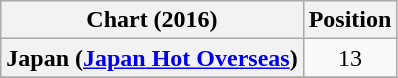<table class="wikitable plainrowheaders" style="text-align:center">
<tr>
<th scope="col">Chart (2016)</th>
<th scope="col">Position</th>
</tr>
<tr>
<th scope="row">Japan (<a href='#'>Japan Hot Overseas</a>)</th>
<td>13</td>
</tr>
<tr>
</tr>
</table>
